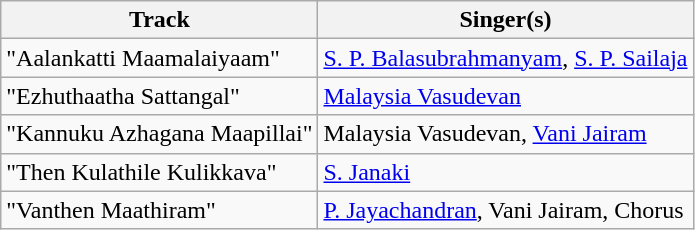<table class="wikitable">
<tr>
<th>Track</th>
<th>Singer(s)</th>
</tr>
<tr>
<td>"Aalankatti Maamalaiyaam"</td>
<td><a href='#'>S. P. Balasubrahmanyam</a>, <a href='#'>S. P. Sailaja</a></td>
</tr>
<tr>
<td>"Ezhuthaatha Sattangal"</td>
<td><a href='#'>Malaysia Vasudevan</a></td>
</tr>
<tr>
<td>"Kannuku Azhagana Maapillai"</td>
<td>Malaysia Vasudevan, <a href='#'>Vani Jairam</a></td>
</tr>
<tr>
<td>"Then Kulathile Kulikkava"</td>
<td><a href='#'>S. Janaki</a></td>
</tr>
<tr>
<td>"Vanthen Maathiram"</td>
<td><a href='#'>P. Jayachandran</a>, Vani Jairam, Chorus</td>
</tr>
</table>
